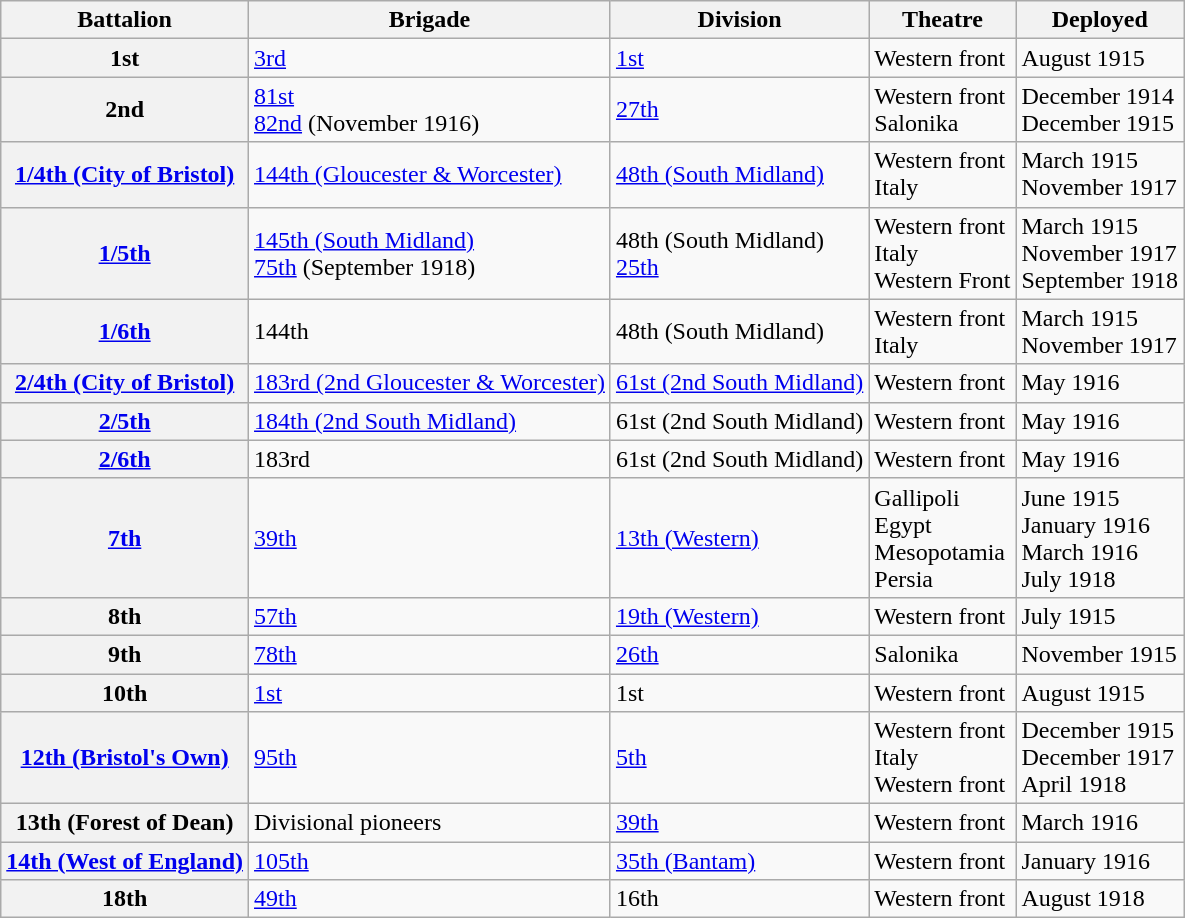<table class="wikitable plainrowheaders">
<tr>
<th scope="col">Battalion</th>
<th scope="col">Brigade</th>
<th scope="col">Division</th>
<th scope="col">Theatre</th>
<th scope="col">Deployed</th>
</tr>
<tr>
<th scope="row">1st</th>
<td><a href='#'>3rd</a></td>
<td><a href='#'>1st</a></td>
<td>Western front</td>
<td>August 1915</td>
</tr>
<tr>
<th scope="row">2nd</th>
<td><a href='#'>81st</a><br><a href='#'>82nd</a> (November 1916)</td>
<td><a href='#'>27th</a></td>
<td>Western front<br>Salonika</td>
<td>December 1914<br>December 1915</td>
</tr>
<tr>
<th scope="row"><a href='#'>1/4th (City of Bristol)</a></th>
<td><a href='#'>144th (Gloucester & Worcester)</a></td>
<td><a href='#'>48th (South Midland)</a></td>
<td>Western front<br>Italy</td>
<td>March 1915<br>November 1917</td>
</tr>
<tr>
<th scope="row"><a href='#'>1/5th</a></th>
<td><a href='#'>145th (South Midland)</a><br><a href='#'>75th</a> (September 1918)</td>
<td>48th (South Midland)<br><a href='#'>25th</a></td>
<td>Western front<br>Italy<br>Western Front</td>
<td>March 1915<br>November 1917<br>September 1918</td>
</tr>
<tr>
<th scope="row"><a href='#'>1/6th</a></th>
<td>144th</td>
<td>48th (South Midland)</td>
<td>Western front<br>Italy</td>
<td>March 1915<br>November 1917</td>
</tr>
<tr>
<th scope="row"><a href='#'>2/4th (City of Bristol)</a></th>
<td><a href='#'>183rd (2nd Gloucester & Worcester)</a></td>
<td><a href='#'>61st (2nd South Midland)</a></td>
<td>Western front</td>
<td>May 1916</td>
</tr>
<tr>
<th scope="row"><a href='#'>2/5th</a></th>
<td><a href='#'>184th (2nd South Midland)</a></td>
<td>61st (2nd South Midland)</td>
<td>Western front</td>
<td>May 1916</td>
</tr>
<tr>
<th scope="row"><a href='#'>2/6th</a></th>
<td>183rd</td>
<td>61st (2nd South Midland)</td>
<td>Western front</td>
<td>May 1916</td>
</tr>
<tr>
<th scope="row"><a href='#'>7th</a></th>
<td><a href='#'>39th</a></td>
<td><a href='#'>13th (Western)</a></td>
<td>Gallipoli<br>Egypt<br>Mesopotamia<br>Persia</td>
<td>June 1915<br>January 1916<br>March 1916<br>July 1918</td>
</tr>
<tr>
<th scope="row">8th</th>
<td><a href='#'>57th</a></td>
<td><a href='#'>19th (Western)</a></td>
<td>Western front</td>
<td>July 1915</td>
</tr>
<tr>
<th scope="row">9th</th>
<td><a href='#'>78th</a></td>
<td><a href='#'>26th</a></td>
<td>Salonika</td>
<td>November 1915</td>
</tr>
<tr>
<th scope="row">10th</th>
<td><a href='#'>1st</a></td>
<td>1st</td>
<td>Western front</td>
<td>August 1915</td>
</tr>
<tr>
<th scope="row"><a href='#'>12th (Bristol's Own)</a></th>
<td><a href='#'>95th</a></td>
<td><a href='#'>5th</a></td>
<td>Western front<br>Italy<br>Western front</td>
<td>December 1915<br>December 1917<br>April 1918</td>
</tr>
<tr>
<th scope="row">13th (Forest of Dean)</th>
<td>Divisional pioneers</td>
<td><a href='#'>39th</a></td>
<td>Western front</td>
<td>March 1916</td>
</tr>
<tr>
<th scope="row"><a href='#'>14th (West of England)</a></th>
<td><a href='#'>105th</a></td>
<td><a href='#'>35th (Bantam)</a></td>
<td>Western front</td>
<td>January 1916</td>
</tr>
<tr>
<th scope="row">18th</th>
<td><a href='#'>49th</a></td>
<td>16th</td>
<td>Western front</td>
<td>August 1918</td>
</tr>
</table>
